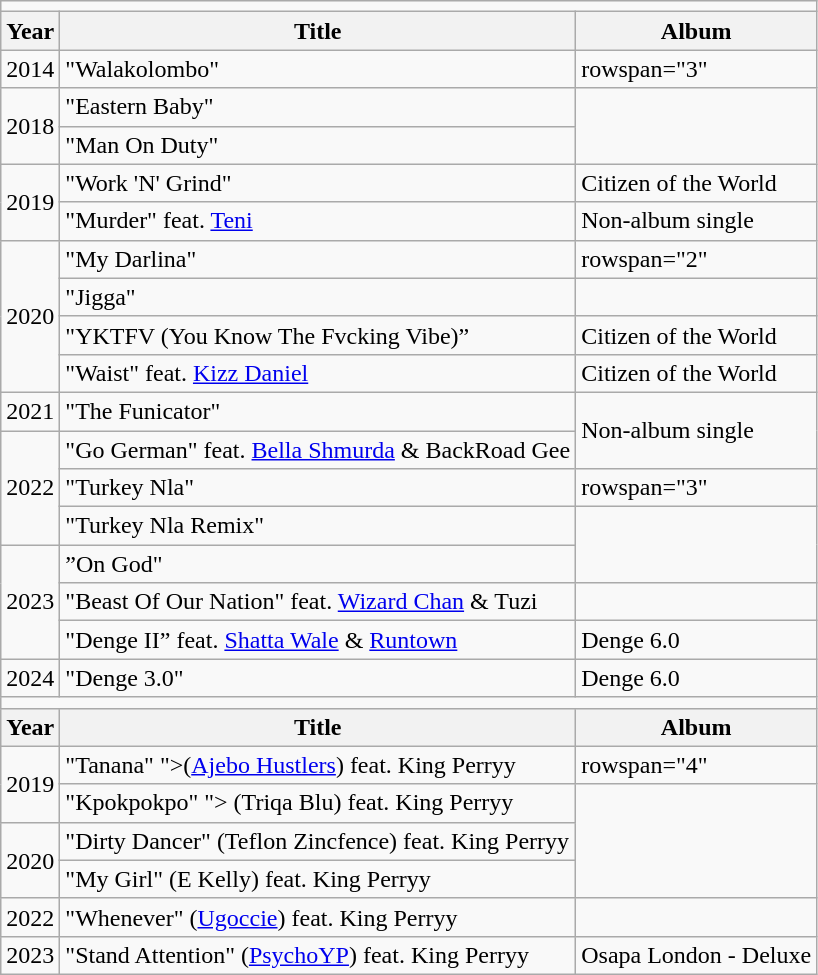<table class="wikitable sortable">
<tr>
<td colspan="3" style="font-size:100%"></td>
</tr>
<tr>
<th>Year</th>
<th>Title</th>
<th>Album</th>
</tr>
<tr>
<td>2014</td>
<td>"Walakolombo"</td>
<td>rowspan="3"</td>
</tr>
<tr>
<td rowspan="2">2018</td>
<td>"Eastern Baby"</td>
</tr>
<tr>
<td>"Man On Duty"</td>
</tr>
<tr>
<td rowspan="2">2019</td>
<td>"Work 'N' Grind" </td>
<td>Citizen of the World</td>
</tr>
<tr>
<td>"Murder" feat. <a href='#'>Teni</a></td>
<td>Non-album single</td>
</tr>
<tr>
<td rowspan="4">2020</td>
<td>"My Darlina"</td>
<td>rowspan="2"</td>
</tr>
<tr>
<td>"Jigga"</td>
</tr>
<tr>
<td>"YKTFV (You Know The Fvcking Vibe)”</td>
<td>Citizen of the World</td>
</tr>
<tr>
<td>"Waist" feat. <a href='#'>Kizz Daniel</a></td>
<td>Citizen of the World</td>
</tr>
<tr>
<td>2021</td>
<td>"The Funicator"</td>
<td rowspan="2">Non-album single</td>
</tr>
<tr>
<td rowspan="3">2022</td>
<td>"Go German" feat. <a href='#'>Bella Shmurda</a> & BackRoad Gee</td>
</tr>
<tr>
<td>"Turkey Nla" </td>
<td>rowspan="3"</td>
</tr>
<tr>
<td>"Turkey Nla Remix"</td>
</tr>
<tr>
<td rowspan="3">2023</td>
<td>”On God" </td>
</tr>
<tr>
<td>"Beast Of Our Nation"  feat. <a href='#'>Wizard Chan</a> & Tuzi</td>
<td></td>
</tr>
<tr>
<td>"Denge II” feat. <a href='#'>Shatta Wale</a> & <a href='#'>Runtown</a></td>
<td>Denge 6.0</td>
</tr>
<tr>
<td>2024</td>
<td>"Denge 3.0"</td>
<td>Denge 6.0</td>
</tr>
<tr>
<td colspan="3" style="font-size:100%"></td>
</tr>
<tr>
<th>Year</th>
<th>Title</th>
<th>Album</th>
</tr>
<tr>
<td rowspan="2">2019</td>
<td>"Tanana" <span>">(<a href='#'>Ajebo Hustlers</a>) feat. King Perryy</span></td>
<td>rowspan="4" </td>
</tr>
<tr>
<td>"Kpokpokpo" <span>"> (Triqa Blu) feat. King Perryy</span></td>
</tr>
<tr>
<td rowspan="2">2020</td>
<td>"Dirty Dancer" (Teflon Zincfence) feat. King Perryy</td>
</tr>
<tr>
<td>"My Girl" (E Kelly) feat. King Perryy</td>
</tr>
<tr>
<td>2022</td>
<td>"Whenever" (<a href='#'>Ugoccie</a>) feat. King Perryy</td>
<td></td>
</tr>
<tr>
<td>2023</td>
<td>"Stand Attention" (<a href='#'>PsychoYP</a>) feat. King Perryy</td>
<td>Osapa London - Deluxe</td>
</tr>
</table>
